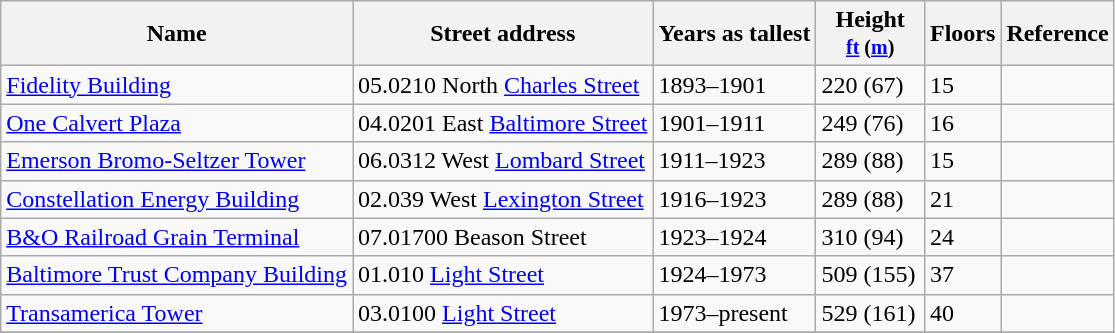<table class="wikitable sortable">
<tr>
<th>Name</th>
<th>Street address</th>
<th>Years as tallest</th>
<th width="65">Height<br><small><a href='#'>ft</a> (<a href='#'>m</a>)</small></th>
<th>Floors</th>
<th class="unsortable">Reference</th>
</tr>
<tr>
<td><a href='#'>Fidelity Building</a></td>
<td><span>05.0</span>210 North <a href='#'>Charles Street</a></td>
<td>1893–1901</td>
<td>220 (67)</td>
<td>15</td>
<td></td>
</tr>
<tr>
<td><a href='#'>One Calvert Plaza</a></td>
<td><span>04.0</span>201 East <a href='#'>Baltimore Street</a></td>
<td>1901–1911</td>
<td>249 (76)</td>
<td>16</td>
<td></td>
</tr>
<tr>
<td><a href='#'>Emerson Bromo-Seltzer Tower</a></td>
<td><span>06.0</span>312 West <a href='#'>Lombard Street</a></td>
<td>1911–1923</td>
<td>289 (88)</td>
<td>15</td>
<td></td>
</tr>
<tr>
<td><a href='#'>Constellation Energy Building</a></td>
<td><span>02.0</span>39 West <a href='#'>Lexington Street</a></td>
<td>1916–1923</td>
<td>289 (88)</td>
<td>21</td>
<td></td>
</tr>
<tr>
<td><a href='#'>B&O Railroad Grain Terminal</a></td>
<td><span>07.0</span>1700 Beason Street</td>
<td>1923–1924</td>
<td>310 (94)</td>
<td>24</td>
<td></td>
</tr>
<tr>
<td><a href='#'>Baltimore Trust Company Building</a></td>
<td><span>01.0</span>10 <a href='#'>Light Street</a></td>
<td>1924–1973</td>
<td>509 (155)</td>
<td>37</td>
<td></td>
</tr>
<tr>
<td><a href='#'>Transamerica Tower</a></td>
<td><span>03.0</span>100 <a href='#'>Light Street</a></td>
<td>1973–present</td>
<td>529 (161)</td>
<td>40</td>
<td></td>
</tr>
<tr>
</tr>
</table>
